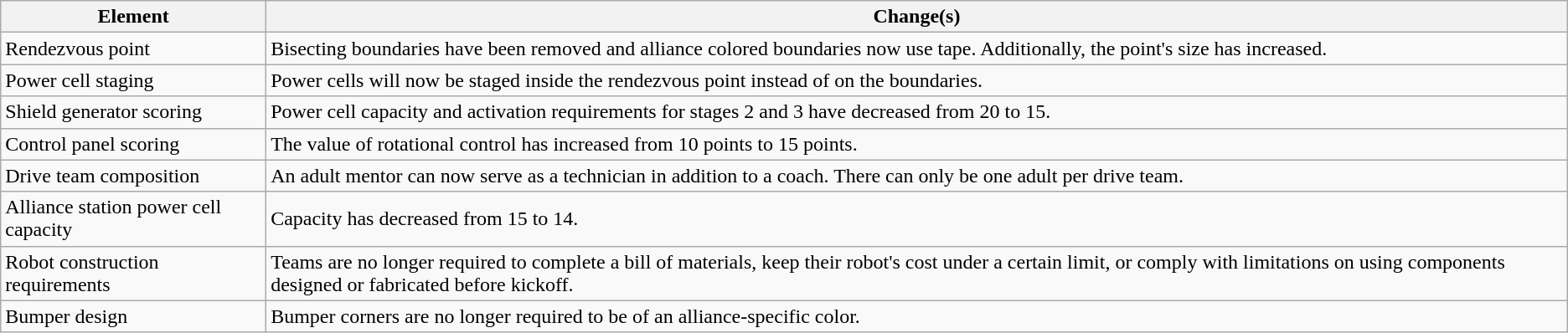<table class="wikitable mw-collapsible">
<tr>
<th>Element</th>
<th>Change(s)</th>
</tr>
<tr>
<td>Rendezvous point</td>
<td>Bisecting boundaries have been removed and alliance colored boundaries now use tape. Additionally, the point's size has increased.</td>
</tr>
<tr>
<td>Power cell staging</td>
<td>Power cells will now be staged inside the rendezvous point instead of on the boundaries.</td>
</tr>
<tr>
<td>Shield generator scoring</td>
<td>Power cell capacity and activation requirements for stages 2 and 3 have decreased from 20 to 15.</td>
</tr>
<tr>
<td>Control panel scoring</td>
<td>The value of rotational control has increased from 10 points to 15 points.</td>
</tr>
<tr>
<td>Drive team composition</td>
<td>An adult mentor can now serve as a technician in addition to a coach. There can only be one adult per drive team.</td>
</tr>
<tr>
<td>Alliance station power cell capacity</td>
<td>Capacity has decreased from 15 to 14.</td>
</tr>
<tr>
<td>Robot construction requirements</td>
<td>Teams are no longer required to complete a bill of materials, keep their robot's cost under a certain limit, or comply with limitations on using components designed or fabricated before kickoff.</td>
</tr>
<tr>
<td>Bumper design</td>
<td>Bumper corners are no longer required to be of an alliance-specific color.</td>
</tr>
</table>
